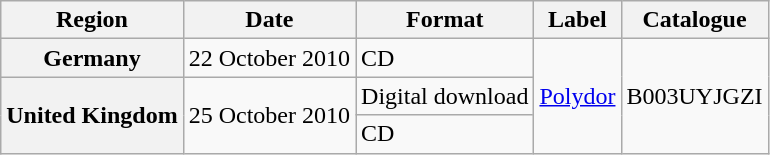<table class="wikitable plainrowheaders">
<tr>
<th>Region</th>
<th>Date</th>
<th>Format</th>
<th>Label</th>
<th>Catalogue</th>
</tr>
<tr>
<th scope="row">Germany</th>
<td>22 October 2010</td>
<td>CD</td>
<td rowspan="3"><a href='#'>Polydor</a></td>
<td rowspan="3">B003UYJGZI</td>
</tr>
<tr>
<th scope="row" rowspan="2">United Kingdom</th>
<td rowspan="2">25 October 2010</td>
<td>Digital download</td>
</tr>
<tr>
<td>CD</td>
</tr>
</table>
